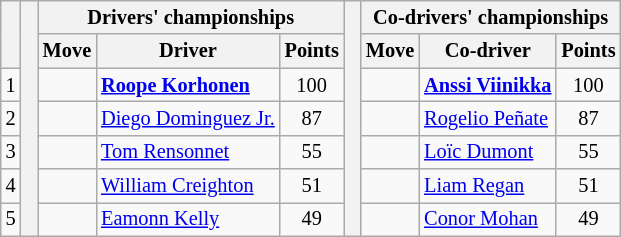<table class="wikitable" style="font-size:85%;">
<tr>
<th rowspan="2"></th>
<th rowspan="7" style="width:5px;"></th>
<th colspan="3">Drivers' championships</th>
<th rowspan="7" style="width:5px;"></th>
<th colspan="3" nowrap>Co-drivers' championships</th>
</tr>
<tr>
<th>Move</th>
<th>Driver</th>
<th>Points</th>
<th>Move</th>
<th>Co-driver</th>
<th>Points</th>
</tr>
<tr>
<td align="center">1</td>
<td align="center"></td>
<td><strong><a href='#'>Roope Korhonen</a></strong></td>
<td align="center">100</td>
<td align="center"></td>
<td><strong><a href='#'>Anssi Viinikka</a></strong></td>
<td align="center">100</td>
</tr>
<tr>
<td align="center">2</td>
<td align="center"></td>
<td><a href='#'>Diego Dominguez Jr.</a></td>
<td align="center">87</td>
<td align="center"></td>
<td><a href='#'>Rogelio Peñate</a></td>
<td align="center">87</td>
</tr>
<tr>
<td align="center">3</td>
<td align="center"></td>
<td><a href='#'>Tom Rensonnet</a></td>
<td align="center">55</td>
<td align="center"></td>
<td><a href='#'>Loïc Dumont</a></td>
<td align="center">55</td>
</tr>
<tr>
<td align="center">4</td>
<td align="center"></td>
<td><a href='#'>William Creighton</a></td>
<td align="center">51</td>
<td align="center"></td>
<td><a href='#'>Liam Regan</a></td>
<td align="center">51</td>
</tr>
<tr>
<td align="center">5</td>
<td align="center"></td>
<td><a href='#'>Eamonn Kelly</a></td>
<td align="center">49</td>
<td align="center"></td>
<td><a href='#'>Conor Mohan</a></td>
<td align="center">49</td>
</tr>
</table>
